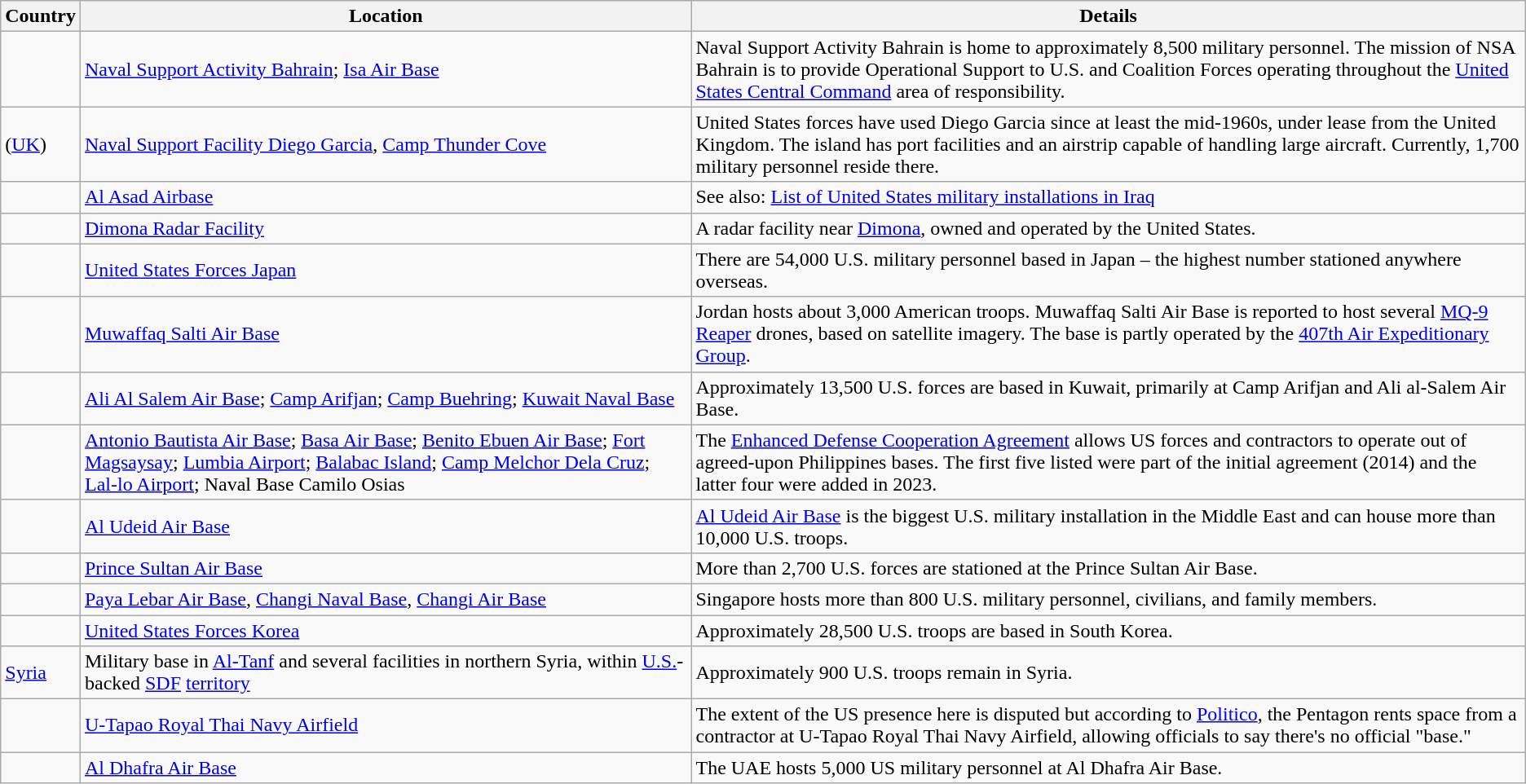<table class="wikitable sortable">
<tr>
<th>Country</th>
<th>Location</th>
<th>Details</th>
</tr>
<tr>
<td></td>
<td><a href='#'>Naval Support Activity Bahrain</a>; <a href='#'>Isa Air Base</a></td>
<td>Naval Support Activity Bahrain is home to approximately 8,500 military personnel. The mission of NSA Bahrain is to provide Operational Support to U.S. and Coalition Forces operating throughout the <a href='#'>United States Central Command</a> area of responsibility.</td>
</tr>
<tr>
<td> (<a href='#'>UK</a>)</td>
<td><a href='#'>Naval Support Facility Diego Garcia</a>, <a href='#'>Camp Thunder Cove</a></td>
<td>United States forces have used Diego Garcia since at least the mid-1960s, under lease from the United Kingdom. The island has port facilities and an airstrip capable of handling large aircraft. Currently, 1,700 military personnel reside there.</td>
</tr>
<tr>
<td></td>
<td><a href='#'>Al Asad Airbase</a></td>
<td>See also: <a href='#'>List of United States military installations in Iraq</a></td>
</tr>
<tr>
<td></td>
<td><a href='#'>Dimona Radar Facility</a></td>
<td>A radar facility near <a href='#'>Dimona</a>, owned and operated by the United States.</td>
</tr>
<tr>
<td></td>
<td><a href='#'>United States Forces Japan</a></td>
<td>There are 54,000 U.S. military personnel based in Japan – the highest number stationed anywhere overseas.</td>
</tr>
<tr>
<td></td>
<td><a href='#'>Muwaffaq Salti Air Base</a></td>
<td>Jordan hosts about 3,000 American troops. Muwaffaq Salti Air Base is reported to host several <a href='#'>MQ-9 Reaper</a> drones, based on satellite imagery. The base is partly operated by the <a href='#'>407th Air Expeditionary Group</a>.</td>
</tr>
<tr>
<td></td>
<td><a href='#'>Ali Al Salem Air Base</a>; <a href='#'>Camp Arifjan</a>; <a href='#'>Camp Buehring</a>; <a href='#'>Kuwait Naval Base</a></td>
<td>Approximately 13,500 U.S. forces are based in Kuwait, primarily at Camp Arifjan and Ali al-Salem Air Base.</td>
</tr>
<tr>
<td></td>
<td><a href='#'>Antonio Bautista Air Base</a>; <a href='#'>Basa Air Base</a>; <a href='#'>Benito Ebuen Air Base</a>; <a href='#'>Fort Magsaysay</a>; <a href='#'>Lumbia Airport</a>; <a href='#'>Balabac Island</a>; <a href='#'>Camp Melchor Dela Cruz</a>; <a href='#'>Lal-lo Airport</a>; Naval Base Camilo Osias</td>
<td>The <a href='#'>Enhanced Defense Cooperation Agreement</a> allows US forces and contractors to operate out of agreed-upon Philippines bases. The first five listed were part of the initial agreement (2014) and the latter four were added in 2023.</td>
</tr>
<tr>
<td></td>
<td><a href='#'>Al Udeid Air Base</a></td>
<td><a href='#'>Al Udeid Air Base</a> is the biggest U.S. military installation in the Middle East and can house more than 10,000 U.S. troops.</td>
</tr>
<tr>
<td></td>
<td><a href='#'>Prince Sultan Air Base</a></td>
<td>More than 2,700 U.S. forces are stationed at the Prince Sultan Air Base.</td>
</tr>
<tr>
<td></td>
<td><a href='#'>Paya Lebar Air Base</a>, <a href='#'>Changi Naval Base</a>, <a href='#'>Changi Air Base</a></td>
<td>Singapore hosts more than 800 U.S. military personnel, civilians, and family members.</td>
</tr>
<tr>
<td></td>
<td><a href='#'>United States Forces Korea</a></td>
<td>Approximately 28,500 U.S. troops are based in South Korea.</td>
</tr>
<tr>
<td> <a href='#'>Syria</a></td>
<td>Military base in <a href='#'>Al-Tanf</a> and several facilities in northern Syria, within <a href='#'>U.S.</a>-backed <a href='#'>SDF</a> <a href='#'>territory</a></td>
<td>Approximately 900 U.S. troops remain in Syria.</td>
</tr>
<tr>
<td></td>
<td><a href='#'>U-Tapao Royal Thai Navy Airfield</a></td>
<td>The extent of the US presence here is disputed but according to <a href='#'>Politico</a>, the Pentagon rents space from a contractor at U-Tapao Royal Thai Navy Airfield, allowing officials to say there's no official "base."</td>
</tr>
<tr>
<td></td>
<td><a href='#'>Al Dhafra Air Base</a></td>
<td>The UAE hosts 5,000 US military personnel at Al Dhafra Air Base.</td>
</tr>
</table>
